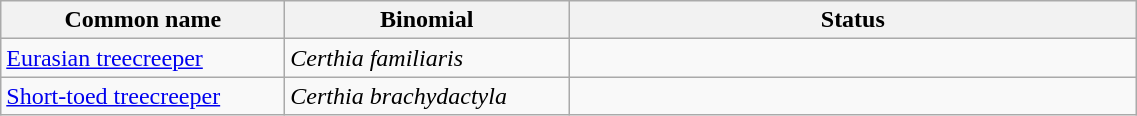<table width=60% class="wikitable">
<tr>
<th width=15%>Common name</th>
<th width=15%>Binomial</th>
<th width=30%>Status</th>
</tr>
<tr>
<td><a href='#'>Eurasian treecreeper</a></td>
<td><em>Certhia familiaris</em></td>
<td></td>
</tr>
<tr>
<td><a href='#'>Short-toed treecreeper</a></td>
<td><em>Certhia brachydactyla</em></td>
<td></td>
</tr>
</table>
